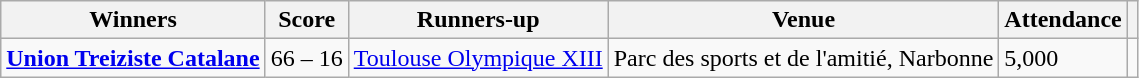<table class="wikitable">
<tr>
<th>Winners</th>
<th>Score</th>
<th>Runners-up</th>
<th>Venue</th>
<th>Attendance</th>
<th></th>
</tr>
<tr>
<td><strong> <a href='#'>Union Treiziste Catalane</a> </strong></td>
<td>66 – 16</td>
<td> <a href='#'>Toulouse Olympique XIII</a></td>
<td>Parc des sports et de l'amitié, Narbonne</td>
<td>5,000</td>
<td></td>
</tr>
</table>
